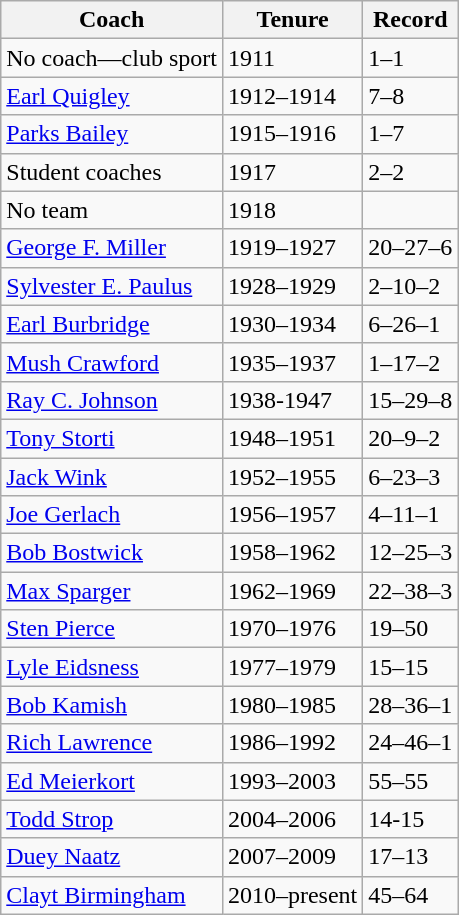<table class="wikitable">
<tr>
<th>Coach</th>
<th>Tenure</th>
<th>Record</th>
</tr>
<tr>
<td>No coach—club sport</td>
<td>1911</td>
<td>1–1</td>
</tr>
<tr>
<td><a href='#'>Earl Quigley</a></td>
<td>1912–1914</td>
<td>7–8</td>
</tr>
<tr>
<td><a href='#'>Parks Bailey</a></td>
<td>1915–1916</td>
<td>1–7</td>
</tr>
<tr>
<td>Student coaches</td>
<td>1917</td>
<td>2–2</td>
</tr>
<tr>
<td>No team</td>
<td>1918</td>
<td></td>
</tr>
<tr>
<td><a href='#'>George F. Miller</a></td>
<td>1919–1927</td>
<td>20–27–6</td>
</tr>
<tr>
<td><a href='#'>Sylvester E. Paulus</a></td>
<td>1928–1929</td>
<td>2–10–2</td>
</tr>
<tr>
<td><a href='#'>Earl Burbridge</a></td>
<td>1930–1934</td>
<td>6–26–1</td>
</tr>
<tr>
<td><a href='#'>Mush Crawford</a></td>
<td>1935–1937</td>
<td>1–17–2</td>
</tr>
<tr>
<td><a href='#'>Ray C. Johnson</a></td>
<td>1938-1947</td>
<td>15–29–8</td>
</tr>
<tr>
<td><a href='#'>Tony Storti</a></td>
<td>1948–1951</td>
<td>20–9–2</td>
</tr>
<tr>
<td><a href='#'>Jack Wink</a></td>
<td>1952–1955</td>
<td>6–23–3</td>
</tr>
<tr>
<td><a href='#'>Joe Gerlach</a></td>
<td>1956–1957</td>
<td>4–11–1</td>
</tr>
<tr>
<td><a href='#'>Bob Bostwick</a></td>
<td>1958–1962</td>
<td>12–25–3</td>
</tr>
<tr>
<td><a href='#'>Max Sparger</a></td>
<td>1962–1969</td>
<td>22–38–3</td>
</tr>
<tr>
<td><a href='#'>Sten Pierce</a></td>
<td>1970–1976</td>
<td>19–50</td>
</tr>
<tr>
<td><a href='#'>Lyle Eidsness</a></td>
<td>1977–1979</td>
<td>15–15</td>
</tr>
<tr>
<td><a href='#'>Bob Kamish</a></td>
<td>1980–1985</td>
<td>28–36–1</td>
</tr>
<tr>
<td><a href='#'>Rich Lawrence</a></td>
<td>1986–1992</td>
<td>24–46–1</td>
</tr>
<tr>
<td><a href='#'>Ed Meierkort</a></td>
<td>1993–2003</td>
<td>55–55</td>
</tr>
<tr>
<td><a href='#'>Todd Strop</a></td>
<td>2004–2006</td>
<td>14-15</td>
</tr>
<tr>
<td><a href='#'>Duey Naatz</a></td>
<td>2007–2009</td>
<td>17–13</td>
</tr>
<tr>
<td><a href='#'>Clayt Birmingham</a></td>
<td>2010–present</td>
<td>45–64</td>
</tr>
</table>
